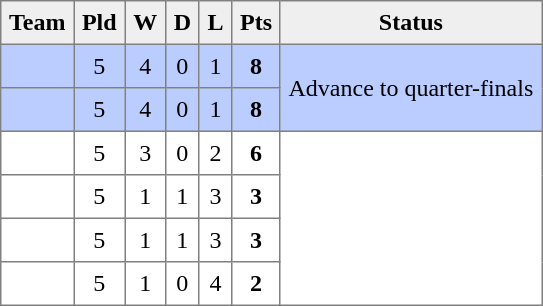<table style=border-collapse:collapse border=1 cellspacing=0 cellpadding=5>
<tr align=center bgcolor=#efefef>
<th>Team</th>
<th>Pld</th>
<th>W</th>
<th>D</th>
<th>L</th>
<th>Pts</th>
<th>Status</th>
</tr>
<tr align=center style="background:#bbccff;">
<td style="text-align:left;"> </td>
<td>5</td>
<td>4</td>
<td>0</td>
<td>1</td>
<td><strong>8</strong></td>
<td rowspan=2>Advance to quarter-finals</td>
</tr>
<tr align=center style="background:#bbccff;">
<td style="text-align:left;"> </td>
<td>5</td>
<td>4</td>
<td>0</td>
<td>1</td>
<td><strong>8</strong></td>
</tr>
<tr align=center style="background:#FFFFFF;">
<td style="text-align:left;"> </td>
<td>5</td>
<td>3</td>
<td>0</td>
<td>2</td>
<td><strong>6</strong></td>
<td rowspan=4></td>
</tr>
<tr align=center style="background:#FFFFFF;">
<td style="text-align:left;"> </td>
<td>5</td>
<td>1</td>
<td>1</td>
<td>3</td>
<td><strong>3</strong></td>
</tr>
<tr align=center style="background:#FFFFFF;">
<td style="text-align:left;"> </td>
<td>5</td>
<td>1</td>
<td>1</td>
<td>3</td>
<td><strong>3</strong></td>
</tr>
<tr align=center style="background:#FFFFFF;">
<td style="text-align:left;"> </td>
<td>5</td>
<td>1</td>
<td>0</td>
<td>4</td>
<td><strong>2</strong></td>
</tr>
</table>
